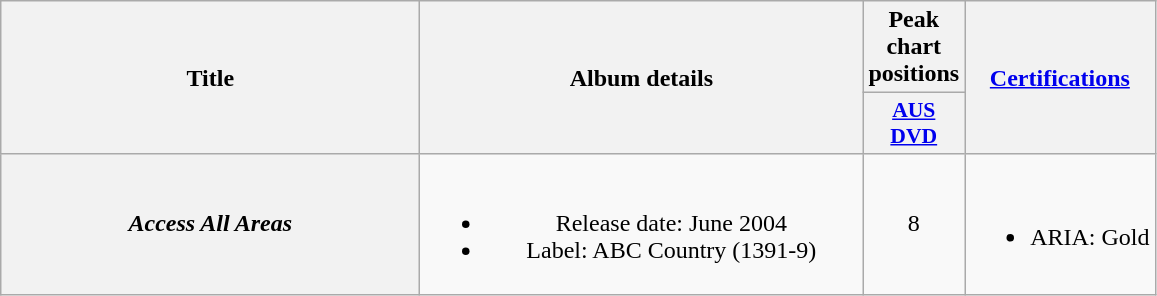<table class="wikitable plainrowheaders" style="text-align:center;" border="1">
<tr>
<th scope="col" rowspan="2" style="width:17em;">Title</th>
<th scope="col" rowspan="2" style="width:18em;">Album details</th>
<th scope="col" colspan="1">Peak chart positions</th>
<th scope="col" rowspan="2"><a href='#'>Certifications</a></th>
</tr>
<tr>
<th scope="col" style="width:3.7em;font-size:90%;"><a href='#'>AUS<br>DVD</a><br></th>
</tr>
<tr>
<th scope="row"><em>Access All Areas</em></th>
<td><br><ul><li>Release date: June 2004</li><li>Label: ABC Country (1391-9)</li></ul></td>
<td>8</td>
<td><br><ul><li>ARIA: Gold</li></ul></td>
</tr>
</table>
